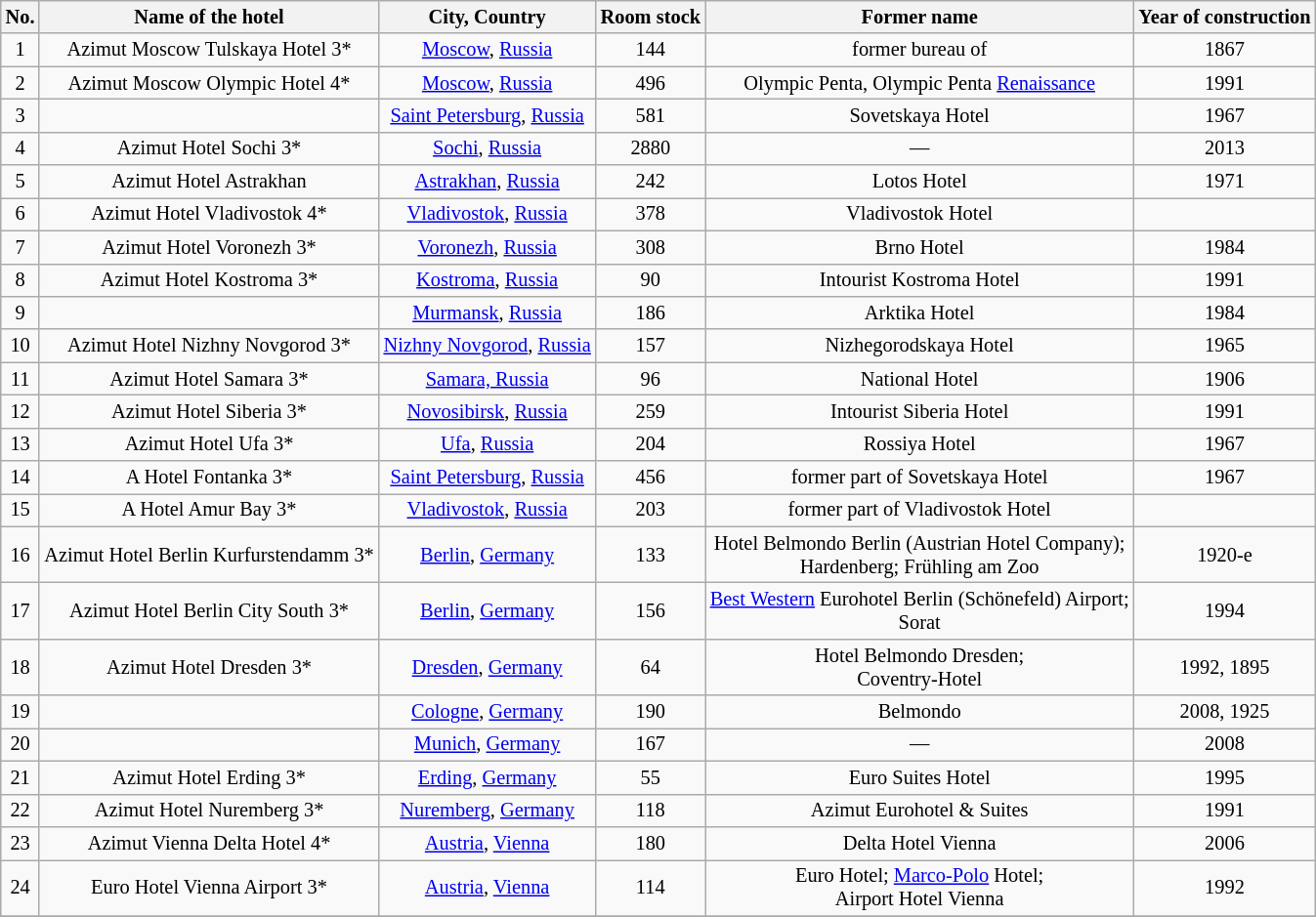<table class="wikitable sortable" style="font-size: 85%; text-align: center">
<tr>
<th>No.</th>
<th>Name of the hotel</th>
<th>City, Country</th>
<th>Room stock</th>
<th>Former name</th>
<th>Year of construction</th>
</tr>
<tr>
<td>1</td>
<td>Azimut Moscow Tulskaya Hotel 3*</td>
<td><a href='#'>Moscow</a>, <a href='#'>Russia</a></td>
<td>144</td>
<td>former bureau of </td>
<td>1867</td>
</tr>
<tr>
<td>2</td>
<td>Azimut Moscow Olympic Hotel 4*</td>
<td><a href='#'>Moscow</a>, <a href='#'>Russia</a></td>
<td>496</td>
<td>Olympic Penta, Olympic Penta <a href='#'>Renaissance</a></td>
<td>1991</td>
</tr>
<tr>
<td>3</td>
<td></td>
<td><a href='#'>Saint Petersburg</a>, <a href='#'>Russia</a></td>
<td>581</td>
<td>Sovetskaya Hotel</td>
<td>1967</td>
</tr>
<tr>
<td>4</td>
<td>Azimut Hotel Sochi 3*</td>
<td><a href='#'>Sochi</a>, <a href='#'>Russia</a></td>
<td>2880</td>
<td>—</td>
<td>2013</td>
</tr>
<tr>
<td>5</td>
<td>Azimut Hotel Astrakhan</td>
<td><a href='#'>Astrakhan</a>, <a href='#'>Russia</a></td>
<td>242</td>
<td>Lotos Hotel</td>
<td>1971</td>
</tr>
<tr>
<td>6</td>
<td>Azimut Hotel Vladivostok 4*</td>
<td><a href='#'>Vladivostok</a>, <a href='#'>Russia</a></td>
<td>378</td>
<td>Vladivostok Hotel</td>
<td></td>
</tr>
<tr>
<td>7</td>
<td>Azimut Hotel Voronezh 3*</td>
<td><a href='#'>Voronezh</a>, <a href='#'>Russia</a></td>
<td>308</td>
<td>Brno Hotel</td>
<td>1984</td>
</tr>
<tr>
<td>8</td>
<td>Azimut Hotel Kostroma 3*</td>
<td><a href='#'>Kostroma</a>, <a href='#'>Russia</a></td>
<td>90</td>
<td>Intourist Kostroma Hotel</td>
<td>1991</td>
</tr>
<tr>
<td>9</td>
<td></td>
<td><a href='#'>Murmansk</a>, <a href='#'>Russia</a></td>
<td>186</td>
<td>Arktika Hotel</td>
<td>1984</td>
</tr>
<tr>
<td>10</td>
<td>Azimut Hotel Nizhny Novgorod 3*</td>
<td><a href='#'>Nizhny Novgorod</a>, <a href='#'>Russia</a></td>
<td>157</td>
<td>Nizhegorodskaya Hotel</td>
<td>1965</td>
</tr>
<tr>
<td>11</td>
<td>Azimut Hotel Samara 3*</td>
<td><a href='#'>Samara, Russia</a></td>
<td>96</td>
<td>National Hotel</td>
<td>1906</td>
</tr>
<tr>
<td>12</td>
<td>Azimut Hotel Siberia 3*</td>
<td><a href='#'>Novosibirsk</a>, <a href='#'>Russia</a></td>
<td>259</td>
<td>Intourist Siberia Hotel</td>
<td>1991</td>
</tr>
<tr>
<td>13</td>
<td>Azimut Hotel Ufa 3*</td>
<td><a href='#'>Ufa</a>, <a href='#'>Russia</a></td>
<td>204</td>
<td>Rossiya Hotel</td>
<td>1967</td>
</tr>
<tr>
<td>14</td>
<td>A Hotel Fontanka 3*</td>
<td><a href='#'>Saint Petersburg</a>, <a href='#'>Russia</a></td>
<td>456</td>
<td>former part of Sovetskaya Hotel</td>
<td>1967</td>
</tr>
<tr>
<td>15</td>
<td>A Hotel Amur Bay 3*</td>
<td><a href='#'>Vladivostok</a>, <a href='#'>Russia</a></td>
<td>203</td>
<td>former part of Vladivostok Hotel</td>
<td></td>
</tr>
<tr>
<td>16</td>
<td>Azimut Hotel Berlin Kurfurstendamm 3*</td>
<td><a href='#'>Berlin</a>, <a href='#'>Germany</a></td>
<td>133</td>
<td>Hotel Belmondo Berlin (Austrian Hotel Company);<br>Hardenberg; Frühling am Zoo</td>
<td>1920-е</td>
</tr>
<tr>
<td>17</td>
<td>Azimut Hotel Berlin City South 3*</td>
<td><a href='#'>Berlin</a>, <a href='#'>Germany</a></td>
<td>156</td>
<td><a href='#'>Best Western</a> Eurohotel Berlin (Schönefeld) Airport;<br>Sorat</td>
<td>1994</td>
</tr>
<tr>
<td>18</td>
<td>Azimut Hotel Dresden 3*</td>
<td><a href='#'>Dresden</a>, <a href='#'>Germany</a></td>
<td>64</td>
<td>Hotel Belmondo Dresden;<br>Coventry-Hotel</td>
<td>1992,  1895</td>
</tr>
<tr>
<td>19</td>
<td></td>
<td><a href='#'>Cologne</a>, <a href='#'>Germany</a></td>
<td>190</td>
<td>Belmondo</td>
<td>2008,  1925</td>
</tr>
<tr>
<td>20</td>
<td></td>
<td><a href='#'>Munich</a>, <a href='#'>Germany</a></td>
<td>167</td>
<td>—</td>
<td>2008</td>
</tr>
<tr>
<td>21</td>
<td>Azimut Hotel Erding 3* </td>
<td><a href='#'>Erding</a>, <a href='#'>Germany</a></td>
<td>55</td>
<td>Euro Suites Hotel</td>
<td>1995</td>
</tr>
<tr>
<td>22</td>
<td>Azimut Hotel Nuremberg 3*</td>
<td><a href='#'>Nuremberg</a>, <a href='#'>Germany</a></td>
<td>118</td>
<td>Azimut Eurohotel & Suites</td>
<td>1991</td>
</tr>
<tr>
<td>23</td>
<td>Azimut Vienna Delta Hotel 4*</td>
<td><a href='#'>Austria</a>, <a href='#'>Vienna</a></td>
<td>180</td>
<td>Delta Hotel Vienna</td>
<td>2006</td>
</tr>
<tr>
<td>24</td>
<td>Euro Hotel Vienna Airport 3*</td>
<td><a href='#'>Austria</a>, <a href='#'>Vienna</a></td>
<td>114</td>
<td>Euro Hotel; <a href='#'>Marco-Polo</a> Hotel;<br>Airport Hotel Vienna</td>
<td>1992</td>
</tr>
<tr>
</tr>
</table>
